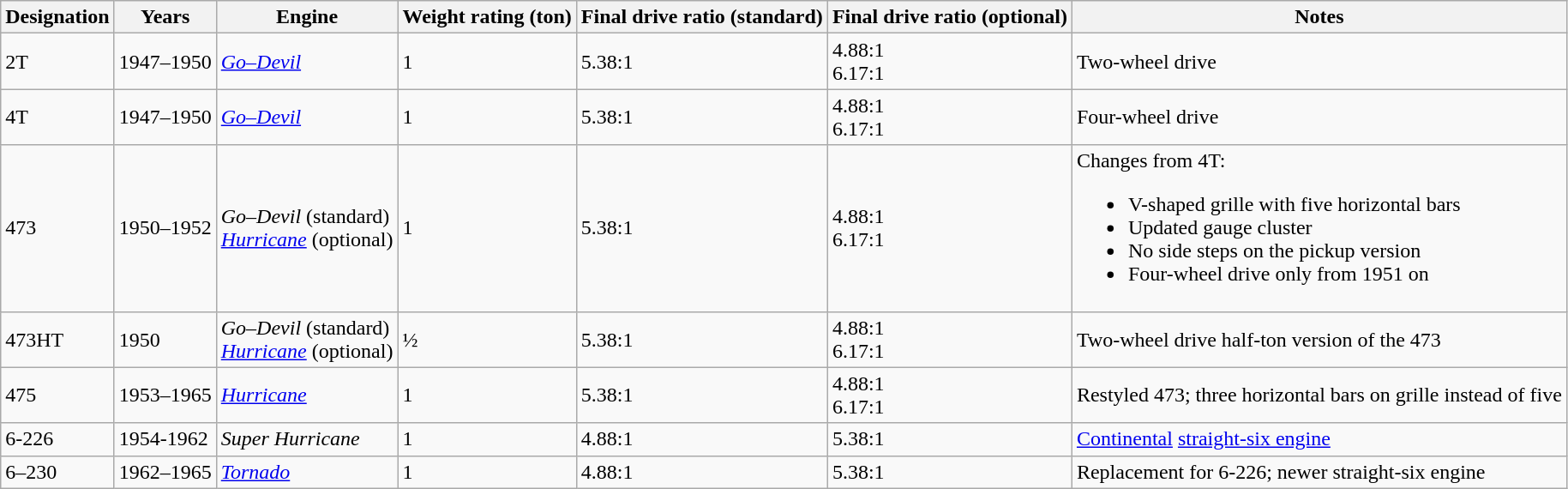<table class="wikitable sortable">
<tr>
<th>Designation</th>
<th>Years</th>
<th>Engine</th>
<th>Weight rating (ton)</th>
<th>Final drive ratio (standard)</th>
<th>Final drive ratio (optional)</th>
<th>Notes</th>
</tr>
<tr>
<td>2T</td>
<td>1947–1950</td>
<td><em><a href='#'>Go–Devil</a></em></td>
<td>1</td>
<td>5.38:1</td>
<td>4.88:1<br>6.17:1</td>
<td>Two-wheel drive</td>
</tr>
<tr>
<td>4T</td>
<td>1947–1950</td>
<td><em><a href='#'>Go–Devil</a></em></td>
<td>1</td>
<td>5.38:1</td>
<td>4.88:1<br>6.17:1</td>
<td>Four-wheel drive</td>
</tr>
<tr>
<td>473</td>
<td>1950–1952</td>
<td><em>Go–Devil</em> (standard)<br><em><a href='#'>Hurricane</a></em> (optional)</td>
<td>1</td>
<td>5.38:1</td>
<td>4.88:1<br>6.17:1</td>
<td>Changes from 4T:<br><ul><li>V-shaped grille with five horizontal bars</li><li>Updated gauge cluster</li><li>No side steps on the pickup version</li><li>Four-wheel drive only from 1951 on</li></ul></td>
</tr>
<tr>
<td>473HT</td>
<td>1950</td>
<td><em>Go–Devil</em> (standard)<br><em><a href='#'>Hurricane</a></em> (optional)</td>
<td>½</td>
<td>5.38:1</td>
<td>4.88:1<br>6.17:1</td>
<td>Two-wheel drive half-ton version of the 473</td>
</tr>
<tr>
<td>475</td>
<td>1953–1965</td>
<td><em><a href='#'>Hurricane</a></em></td>
<td>1</td>
<td>5.38:1</td>
<td>4.88:1<br>6.17:1</td>
<td>Restyled 473; three horizontal bars on grille instead of five</td>
</tr>
<tr>
<td>6-226</td>
<td>1954-1962</td>
<td><em>Super Hurricane</em></td>
<td>1</td>
<td>4.88:1</td>
<td>5.38:1</td>
<td><a href='#'>Continental</a> <a href='#'>straight-six engine</a></td>
</tr>
<tr>
<td>6–230</td>
<td>1962–1965</td>
<td><em><a href='#'>Tornado</a></em></td>
<td>1</td>
<td>4.88:1</td>
<td>5.38:1</td>
<td>Replacement for 6-226; newer straight-six engine</td>
</tr>
</table>
